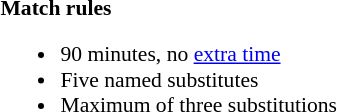<table width=100% style="font-size: 90%">
<tr>
<td width=50% valign=top><br><strong>Match rules</strong><ul><li>90 minutes, no <a href='#'>extra time</a></li><li>Five named substitutes</li><li>Maximum of three substitutions</li></ul></td>
</tr>
</table>
